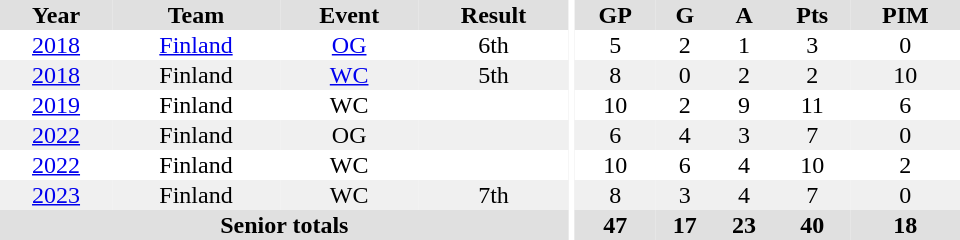<table border="0" cellpadding="1" cellspacing="0" ID="Table3" style="text-align:center; width:40em">
<tr ALIGN="center" bgcolor="#e0e0e0">
<th>Year</th>
<th>Team</th>
<th>Event</th>
<th>Result</th>
<th rowspan="99" bgcolor="#ffffff"></th>
<th>GP</th>
<th>G</th>
<th>A</th>
<th>Pts</th>
<th>PIM</th>
</tr>
<tr>
<td><a href='#'>2018</a></td>
<td><a href='#'>Finland</a></td>
<td><a href='#'>OG</a></td>
<td>6th</td>
<td>5</td>
<td>2</td>
<td>1</td>
<td>3</td>
<td>0</td>
</tr>
<tr bgcolor="#f0f0f0">
<td><a href='#'>2018</a></td>
<td>Finland</td>
<td><a href='#'>WC</a></td>
<td>5th</td>
<td>8</td>
<td>0</td>
<td>2</td>
<td>2</td>
<td>10</td>
</tr>
<tr>
<td><a href='#'>2019</a></td>
<td>Finland</td>
<td>WC</td>
<td></td>
<td>10</td>
<td>2</td>
<td>9</td>
<td>11</td>
<td>6</td>
</tr>
<tr bgcolor="#f0f0f0">
<td><a href='#'>2022</a></td>
<td>Finland</td>
<td>OG</td>
<td></td>
<td>6</td>
<td>4</td>
<td>3</td>
<td>7</td>
<td>0</td>
</tr>
<tr>
<td><a href='#'>2022</a></td>
<td>Finland</td>
<td>WC</td>
<td></td>
<td>10</td>
<td>6</td>
<td>4</td>
<td>10</td>
<td>2</td>
</tr>
<tr bgcolor="#f0f0f0">
<td><a href='#'>2023</a></td>
<td>Finland</td>
<td>WC</td>
<td>7th</td>
<td>8</td>
<td>3</td>
<td>4</td>
<td>7</td>
<td>0</td>
</tr>
<tr bgcolor="#e0e0e0">
<th colspan="4">Senior totals</th>
<th>47</th>
<th>17</th>
<th>23</th>
<th>40</th>
<th>18</th>
</tr>
</table>
